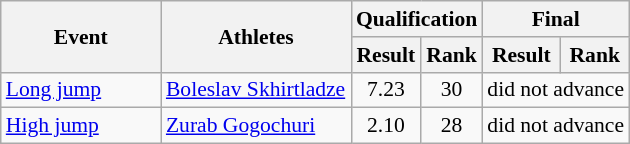<table class="wikitable" border="1" style="font-size:90%">
<tr>
<th rowspan="2" width=100>Event</th>
<th rowspan="2" width=120>Athletes</th>
<th colspan="2">Qualification</th>
<th colspan="2">Final</th>
</tr>
<tr>
<th>Result</th>
<th>Rank</th>
<th>Result</th>
<th>Rank</th>
</tr>
<tr>
<td><a href='#'>Long jump</a></td>
<td><a href='#'>Boleslav Skhirtladze</a></td>
<td align=center>7.23</td>
<td align=center>30</td>
<td align=center colspan="2">did not advance</td>
</tr>
<tr>
<td><a href='#'>High jump</a></td>
<td><a href='#'>Zurab Gogochuri</a></td>
<td align=center>2.10</td>
<td align=center>28</td>
<td align=center colspan="2">did not advance</td>
</tr>
</table>
